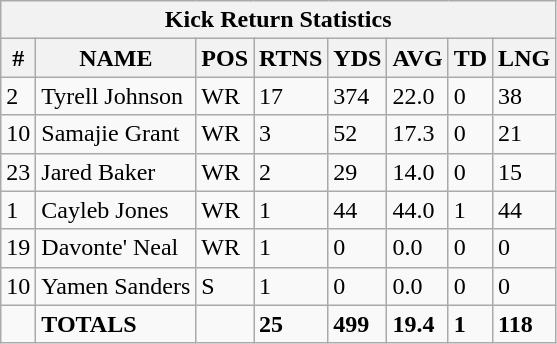<table class="wikitable sortable collapsible collapsed">
<tr>
<th colspan="8">Kick Return Statistics</th>
</tr>
<tr>
<th>#</th>
<th>NAME</th>
<th>POS</th>
<th>RTNS</th>
<th>YDS</th>
<th>AVG</th>
<th>TD</th>
<th>LNG</th>
</tr>
<tr>
<td>2</td>
<td>Tyrell Johnson</td>
<td>WR</td>
<td>17</td>
<td>374</td>
<td>22.0</td>
<td>0</td>
<td>38</td>
</tr>
<tr>
<td>10</td>
<td>Samajie Grant</td>
<td>WR</td>
<td>3</td>
<td>52</td>
<td>17.3</td>
<td>0</td>
<td>21</td>
</tr>
<tr>
<td>23</td>
<td>Jared Baker</td>
<td>WR</td>
<td>2</td>
<td>29</td>
<td>14.0</td>
<td>0</td>
<td>15</td>
</tr>
<tr>
<td>1</td>
<td>Cayleb Jones</td>
<td>WR</td>
<td>1</td>
<td>44</td>
<td>44.0</td>
<td>1</td>
<td>44</td>
</tr>
<tr>
<td>19</td>
<td>Davonte' Neal</td>
<td>WR</td>
<td>1</td>
<td>0</td>
<td>0.0</td>
<td>0</td>
<td>0</td>
</tr>
<tr>
<td>10</td>
<td>Yamen Sanders</td>
<td>S</td>
<td>1</td>
<td>0</td>
<td>0.0</td>
<td>0</td>
<td>0</td>
</tr>
<tr>
<td></td>
<td><strong>TOTALS</strong></td>
<td></td>
<td><strong>25</strong></td>
<td><strong>499</strong></td>
<td><strong>19.4</strong></td>
<td><strong>1</strong></td>
<td><strong>118</strong></td>
</tr>
</table>
